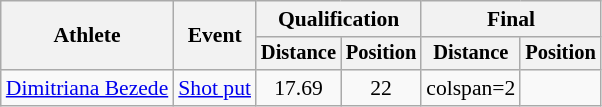<table class=wikitable style=font-size:90%>
<tr>
<th rowspan=2>Athlete</th>
<th rowspan=2>Event</th>
<th colspan=2>Qualification</th>
<th colspan=2>Final</th>
</tr>
<tr style=font-size:95%>
<th>Distance</th>
<th>Position</th>
<th>Distance</th>
<th>Position</th>
</tr>
<tr align=center>
<td align=left><a href='#'>Dimitriana Bezede</a></td>
<td align=left><a href='#'>Shot put</a></td>
<td>17.69</td>
<td>22</td>
<td>colspan=2 </td>
</tr>
</table>
